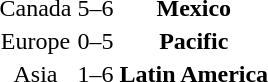<table>
<tr>
<td align=center>Canada</td>
<td align=center>5–6</td>
<td align=center><strong>Mexico</strong></td>
</tr>
<tr>
<td align=center>Europe</td>
<td align=center>0–5</td>
<td align=center><strong>Pacific</strong></td>
</tr>
<tr>
<td align=center>Asia</td>
<td align=center>1–6</td>
<td align=center><strong>Latin America</strong></td>
</tr>
</table>
